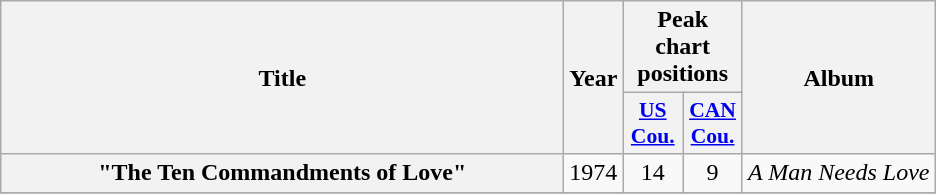<table class="wikitable plainrowheaders" style="text-align:center;" border="1">
<tr>
<th scope="col" rowspan="2" style="width:23em;">Title</th>
<th scope="col" rowspan="2">Year</th>
<th scope="col" colspan="2">Peak chart<br>positions</th>
<th scope="col" rowspan="2">Album</th>
</tr>
<tr>
<th scope="col" style="width:2.3em;font-size:90%;"><a href='#'>US<br>Cou.</a><br></th>
<th scope="col" style="width:2.3em;font-size:90%;"><a href='#'>CAN<br>Cou.</a><br></th>
</tr>
<tr>
<th scope="row">"The Ten Commandments of Love"<br></th>
<td>1974</td>
<td>14</td>
<td>9</td>
<td><em>A Man Needs Love</em></td>
</tr>
<tr>
</tr>
</table>
